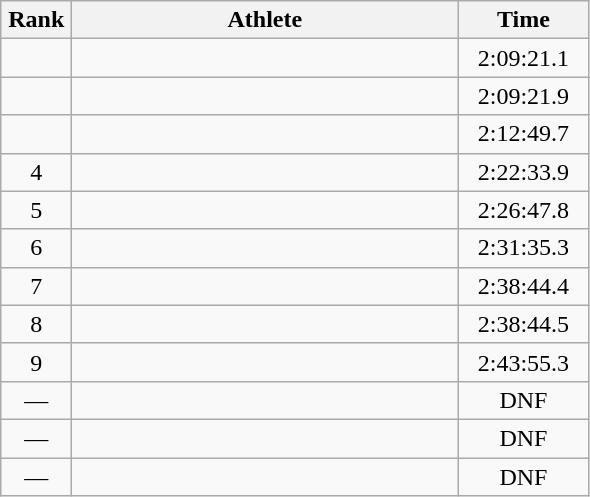<table class=wikitable style="text-align:center">
<tr>
<th width=40>Rank</th>
<th width=250>Athlete</th>
<th width=80>Time</th>
</tr>
<tr>
<td></td>
<td align=left></td>
<td>2:09:21.1</td>
</tr>
<tr>
<td></td>
<td align=left></td>
<td>2:09:21.9</td>
</tr>
<tr>
<td></td>
<td align=left></td>
<td>2:12:49.7</td>
</tr>
<tr>
<td>4</td>
<td align=left></td>
<td>2:22:33.9</td>
</tr>
<tr>
<td>5</td>
<td align=left></td>
<td>2:26:47.8</td>
</tr>
<tr>
<td>6</td>
<td align=left></td>
<td>2:31:35.3</td>
</tr>
<tr>
<td>7</td>
<td align=left></td>
<td>2:38:44.4</td>
</tr>
<tr>
<td>8</td>
<td align=left></td>
<td>2:38:44.5</td>
</tr>
<tr>
<td>9</td>
<td align=left></td>
<td>2:43:55.3</td>
</tr>
<tr>
<td>—</td>
<td align=left></td>
<td>DNF</td>
</tr>
<tr>
<td>—</td>
<td align=left></td>
<td>DNF</td>
</tr>
<tr>
<td>—</td>
<td align=left></td>
<td>DNF</td>
</tr>
</table>
